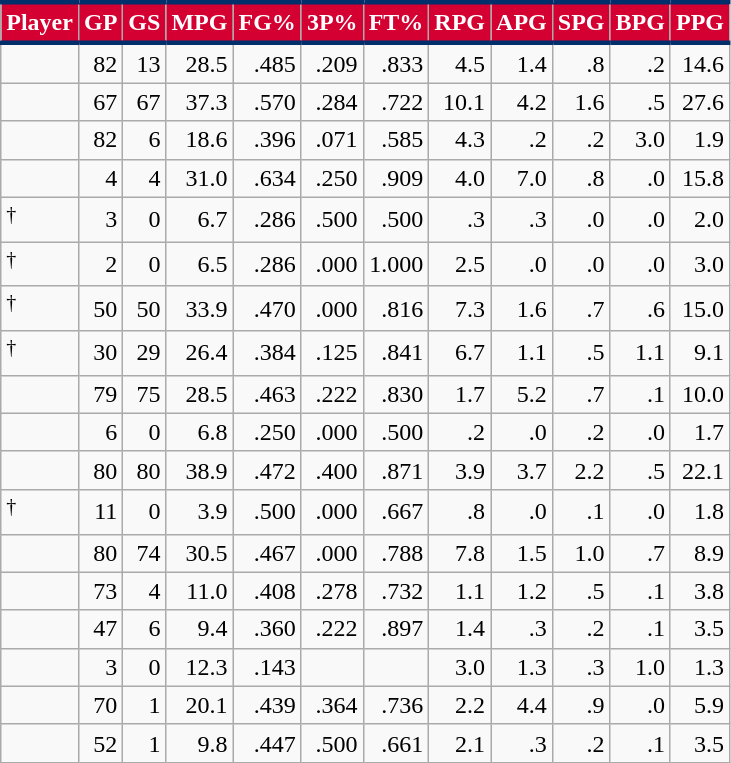<table class="wikitable sortable" style="text-align:right;">
<tr>
<th style="background:#D50032; color:#FFFFFF; border-top:#002F6C 3px solid; border-bottom:#002F6C 3px solid;">Player</th>
<th style="background:#D50032; color:#FFFFFF; border-top:#002F6C 3px solid; border-bottom:#002F6C 3px solid;">GP</th>
<th style="background:#D50032; color:#FFFFFF; border-top:#002F6C 3px solid; border-bottom:#002F6C 3px solid;">GS</th>
<th style="background:#D50032; color:#FFFFFF; border-top:#002F6C 3px solid; border-bottom:#002F6C 3px solid;">MPG</th>
<th style="background:#D50032; color:#FFFFFF; border-top:#002F6C 3px solid; border-bottom:#002F6C 3px solid;">FG%</th>
<th style="background:#D50032; color:#FFFFFF; border-top:#002F6C 3px solid; border-bottom:#002F6C 3px solid;">3P%</th>
<th style="background:#D50032; color:#FFFFFF; border-top:#002F6C 3px solid; border-bottom:#002F6C 3px solid;">FT%</th>
<th style="background:#D50032; color:#FFFFFF; border-top:#002F6C 3px solid; border-bottom:#002F6C 3px solid;">RPG</th>
<th style="background:#D50032; color:#FFFFFF; border-top:#002F6C 3px solid; border-bottom:#002F6C 3px solid;">APG</th>
<th style="background:#D50032; color:#FFFFFF; border-top:#002F6C 3px solid; border-bottom:#002F6C 3px solid;">SPG</th>
<th style="background:#D50032; color:#FFFFFF; border-top:#002F6C 3px solid; border-bottom:#002F6C 3px solid;">BPG</th>
<th style="background:#D50032; color:#FFFFFF; border-top:#002F6C 3px solid; border-bottom:#002F6C 3px solid;">PPG</th>
</tr>
<tr>
<td style="text-align:left;"></td>
<td>82</td>
<td>13</td>
<td>28.5</td>
<td>.485</td>
<td>.209</td>
<td>.833</td>
<td>4.5</td>
<td>1.4</td>
<td>.8</td>
<td>.2</td>
<td>14.6</td>
</tr>
<tr>
<td style="text-align:left;"></td>
<td>67</td>
<td>67</td>
<td>37.3</td>
<td>.570</td>
<td>.284</td>
<td>.722</td>
<td>10.1</td>
<td>4.2</td>
<td>1.6</td>
<td>.5</td>
<td>27.6</td>
</tr>
<tr>
<td style="text-align:left;"></td>
<td>82</td>
<td>6</td>
<td>18.6</td>
<td>.396</td>
<td>.071</td>
<td>.585</td>
<td>4.3</td>
<td>.2</td>
<td>.2</td>
<td>3.0</td>
<td>1.9</td>
</tr>
<tr>
<td style="text-align:left;"></td>
<td>4</td>
<td>4</td>
<td>31.0</td>
<td>.634</td>
<td>.250</td>
<td>.909</td>
<td>4.0</td>
<td>7.0</td>
<td>.8</td>
<td>.0</td>
<td>15.8</td>
</tr>
<tr>
<td style="text-align:left;"><sup>†</sup></td>
<td>3</td>
<td>0</td>
<td>6.7</td>
<td>.286</td>
<td>.500</td>
<td>.500</td>
<td>.3</td>
<td>.3</td>
<td>.0</td>
<td>.0</td>
<td>2.0</td>
</tr>
<tr>
<td style="text-align:left;"><sup>†</sup></td>
<td>2</td>
<td>0</td>
<td>6.5</td>
<td>.286</td>
<td>.000</td>
<td>1.000</td>
<td>2.5</td>
<td>.0</td>
<td>.0</td>
<td>.0</td>
<td>3.0</td>
</tr>
<tr>
<td style="text-align:left;"><sup>†</sup></td>
<td>50</td>
<td>50</td>
<td>33.9</td>
<td>.470</td>
<td>.000</td>
<td>.816</td>
<td>7.3</td>
<td>1.6</td>
<td>.7</td>
<td>.6</td>
<td>15.0</td>
</tr>
<tr>
<td style="text-align:left;"><sup>†</sup></td>
<td>30</td>
<td>29</td>
<td>26.4</td>
<td>.384</td>
<td>.125</td>
<td>.841</td>
<td>6.7</td>
<td>1.1</td>
<td>.5</td>
<td>1.1</td>
<td>9.1</td>
</tr>
<tr>
<td style="text-align:left;"></td>
<td>79</td>
<td>75</td>
<td>28.5</td>
<td>.463</td>
<td>.222</td>
<td>.830</td>
<td>1.7</td>
<td>5.2</td>
<td>.7</td>
<td>.1</td>
<td>10.0</td>
</tr>
<tr>
<td style="text-align:left;"></td>
<td>6</td>
<td>0</td>
<td>6.8</td>
<td>.250</td>
<td>.000</td>
<td>.500</td>
<td>.2</td>
<td>.0</td>
<td>.2</td>
<td>.0</td>
<td>1.7</td>
</tr>
<tr>
<td style="text-align:left;"></td>
<td>80</td>
<td>80</td>
<td>38.9</td>
<td>.472</td>
<td>.400</td>
<td>.871</td>
<td>3.9</td>
<td>3.7</td>
<td>2.2</td>
<td>.5</td>
<td>22.1</td>
</tr>
<tr>
<td style="text-align:left;"><sup>†</sup></td>
<td>11</td>
<td>0</td>
<td>3.9</td>
<td>.500</td>
<td>.000</td>
<td>.667</td>
<td>.8</td>
<td>.0</td>
<td>.1</td>
<td>.0</td>
<td>1.8</td>
</tr>
<tr>
<td style="text-align:left;"></td>
<td>80</td>
<td>74</td>
<td>30.5</td>
<td>.467</td>
<td>.000</td>
<td>.788</td>
<td>7.8</td>
<td>1.5</td>
<td>1.0</td>
<td>.7</td>
<td>8.9</td>
</tr>
<tr>
<td style="text-align:left;"></td>
<td>73</td>
<td>4</td>
<td>11.0</td>
<td>.408</td>
<td>.278</td>
<td>.732</td>
<td>1.1</td>
<td>1.2</td>
<td>.5</td>
<td>.1</td>
<td>3.8</td>
</tr>
<tr>
<td style="text-align:left;"></td>
<td>47</td>
<td>6</td>
<td>9.4</td>
<td>.360</td>
<td>.222</td>
<td>.897</td>
<td>1.4</td>
<td>.3</td>
<td>.2</td>
<td>.1</td>
<td>3.5</td>
</tr>
<tr>
<td style="text-align:left;"></td>
<td>3</td>
<td>0</td>
<td>12.3</td>
<td>.143</td>
<td></td>
<td></td>
<td>3.0</td>
<td>1.3</td>
<td>.3</td>
<td>1.0</td>
<td>1.3</td>
</tr>
<tr>
<td style="text-align:left;"></td>
<td>70</td>
<td>1</td>
<td>20.1</td>
<td>.439</td>
<td>.364</td>
<td>.736</td>
<td>2.2</td>
<td>4.4</td>
<td>.9</td>
<td>.0</td>
<td>5.9</td>
</tr>
<tr>
<td style="text-align:left;"></td>
<td>52</td>
<td>1</td>
<td>9.8</td>
<td>.447</td>
<td>.500</td>
<td>.661</td>
<td>2.1</td>
<td>.3</td>
<td>.2</td>
<td>.1</td>
<td>3.5</td>
</tr>
</table>
